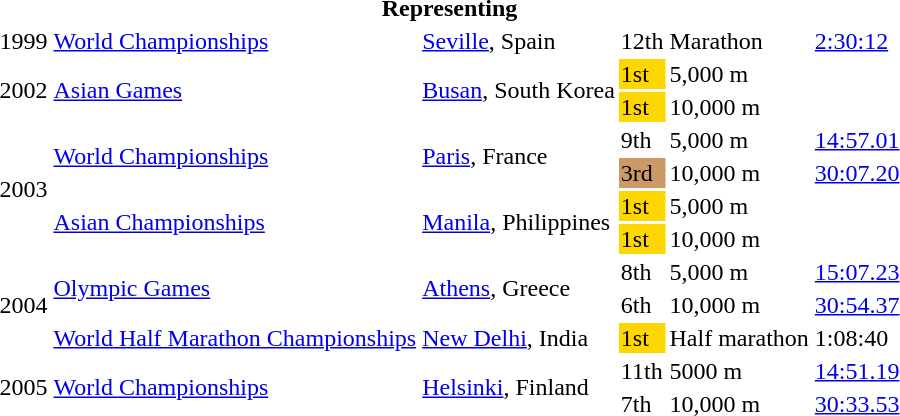<table>
<tr>
<th colspan="6">Representing </th>
</tr>
<tr>
<td>1999</td>
<td><a href='#'>World Championships</a></td>
<td><a href='#'>Seville</a>, Spain</td>
<td>12th</td>
<td>Marathon</td>
<td><a href='#'>2:30:12</a></td>
</tr>
<tr>
<td rowspan=2>2002</td>
<td rowspan=2><a href='#'>Asian Games</a></td>
<td rowspan=2><a href='#'>Busan</a>, South Korea</td>
<td bgcolor="gold">1st</td>
<td>5,000 m</td>
<td></td>
</tr>
<tr>
<td bgcolor="gold">1st</td>
<td>10,000 m</td>
<td></td>
</tr>
<tr>
<td rowspan=4>2003</td>
<td rowspan=2><a href='#'>World Championships</a></td>
<td rowspan=2><a href='#'>Paris</a>, France</td>
<td>9th</td>
<td>5,000 m</td>
<td><a href='#'>14:57.01</a></td>
</tr>
<tr>
<td bgcolor="cc9966">3rd</td>
<td>10,000 m</td>
<td><a href='#'>30:07.20</a></td>
</tr>
<tr>
<td rowspan=2><a href='#'>Asian Championships</a></td>
<td rowspan=2><a href='#'>Manila</a>, Philippines</td>
<td bgcolor="gold">1st</td>
<td>5,000 m</td>
<td></td>
</tr>
<tr>
<td bgcolor="gold">1st</td>
<td>10,000 m</td>
<td></td>
</tr>
<tr>
<td rowspan=3>2004</td>
<td rowspan=2><a href='#'>Olympic Games</a></td>
<td rowspan=2><a href='#'>Athens</a>, Greece</td>
<td>8th</td>
<td>5,000 m</td>
<td><a href='#'>15:07.23</a></td>
</tr>
<tr>
<td>6th</td>
<td>10,000 m</td>
<td><a href='#'>30:54.37</a></td>
</tr>
<tr>
<td><a href='#'>World Half Marathon Championships</a></td>
<td><a href='#'>New Delhi</a>, India</td>
<td bgcolor=gold>1st</td>
<td>Half marathon</td>
<td>1:08:40 </td>
</tr>
<tr>
<td rowspan=2>2005</td>
<td rowspan=2><a href='#'>World Championships</a></td>
<td rowspan=2><a href='#'>Helsinki</a>, Finland</td>
<td>11th</td>
<td>5000 m</td>
<td><a href='#'>14:51.19</a></td>
</tr>
<tr>
<td>7th</td>
<td>10,000 m</td>
<td><a href='#'>30:33.53</a></td>
</tr>
<tr>
</tr>
</table>
